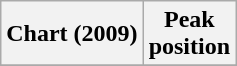<table class="wikitable sortable">
<tr>
<th>Chart (2009)</th>
<th>Peak<br>position</th>
</tr>
<tr>
</tr>
</table>
